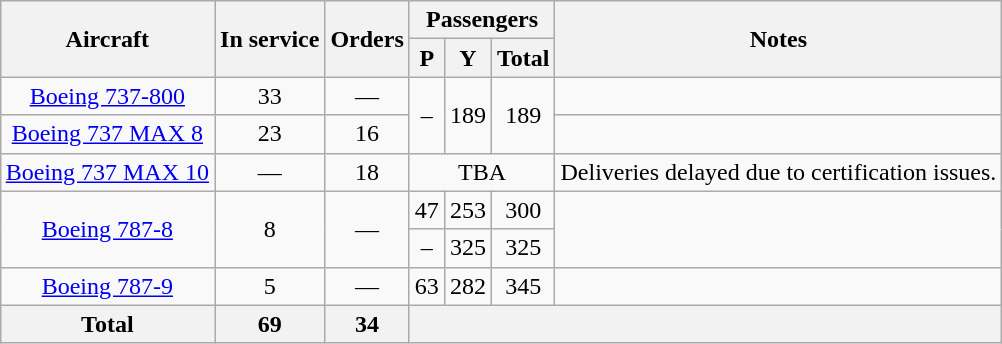<table class="wikitable" style="margin:0.5em auto; text-align:center">
<tr>
<th rowspan=2>Aircraft</th>
<th rowspan=2>In service</th>
<th rowspan=2>Orders</th>
<th colspan=3>Passengers</th>
<th rowspan=2>Notes</th>
</tr>
<tr>
<th><abbr>P</abbr></th>
<th><abbr>Y</abbr></th>
<th>Total</th>
</tr>
<tr>
<td><a href='#'>Boeing 737-800</a></td>
<td>33</td>
<td>—</td>
<td rowspan="2">–</td>
<td rowspan="2">189</td>
<td rowspan="2">189</td>
<td></td>
</tr>
<tr>
<td><a href='#'>Boeing 737 MAX 8</a></td>
<td>23</td>
<td>16</td>
<td></td>
</tr>
<tr>
<td><a href='#'>Boeing 737 MAX 10</a></td>
<td>—</td>
<td>18</td>
<td colspan=3><abbr>TBA</abbr></td>
<td>Deliveries delayed due to certification issues.</td>
</tr>
<tr>
<td rowspan=2><a href='#'>Boeing 787-8</a></td>
<td rowspan=2>8</td>
<td rowspan=2>—</td>
<td>47</td>
<td>253</td>
<td>300</td>
<td rowspan=2></td>
</tr>
<tr>
<td>–</td>
<td>325</td>
<td>325</td>
</tr>
<tr>
<td><a href='#'>Boeing 787-9</a></td>
<td>5</td>
<td>—</td>
<td>63</td>
<td>282</td>
<td>345</td>
<td></td>
</tr>
<tr>
<th>Total</th>
<th>69</th>
<th>34</th>
<th colspan=4></th>
</tr>
</table>
